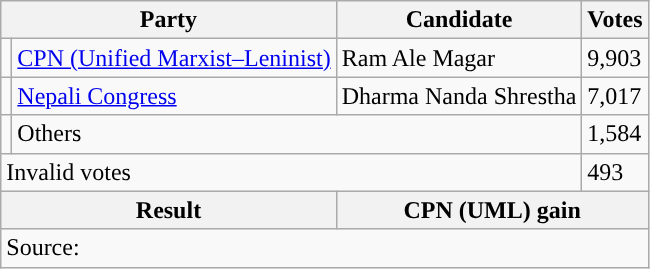<table class="wikitable">
<tr>
<th colspan="2">Party</th>
<th>Candidate</th>
<th>Votes</th>
</tr>
<tr>
<td style="background-color:"></td>
<td><a href='#'>CPN (Unified Marxist–Leninist)</a></td>
<td>Ram Ale Magar</td>
<td>9,903</td>
</tr>
<tr>
<td style="background-color:"></td>
<td><a href='#'>Nepali Congress</a></td>
<td>Dharma Nanda Shrestha</td>
<td>7,017</td>
</tr>
<tr>
<td></td>
<td colspan="2">Others</td>
<td>1,584</td>
</tr>
<tr>
<td colspan="3">Invalid votes</td>
<td>493</td>
</tr>
<tr>
<th colspan="2">Result</th>
<th colspan="2">CPN (UML) gain</th>
</tr>
<tr>
<td colspan="4">Source: </td>
</tr>
</table>
